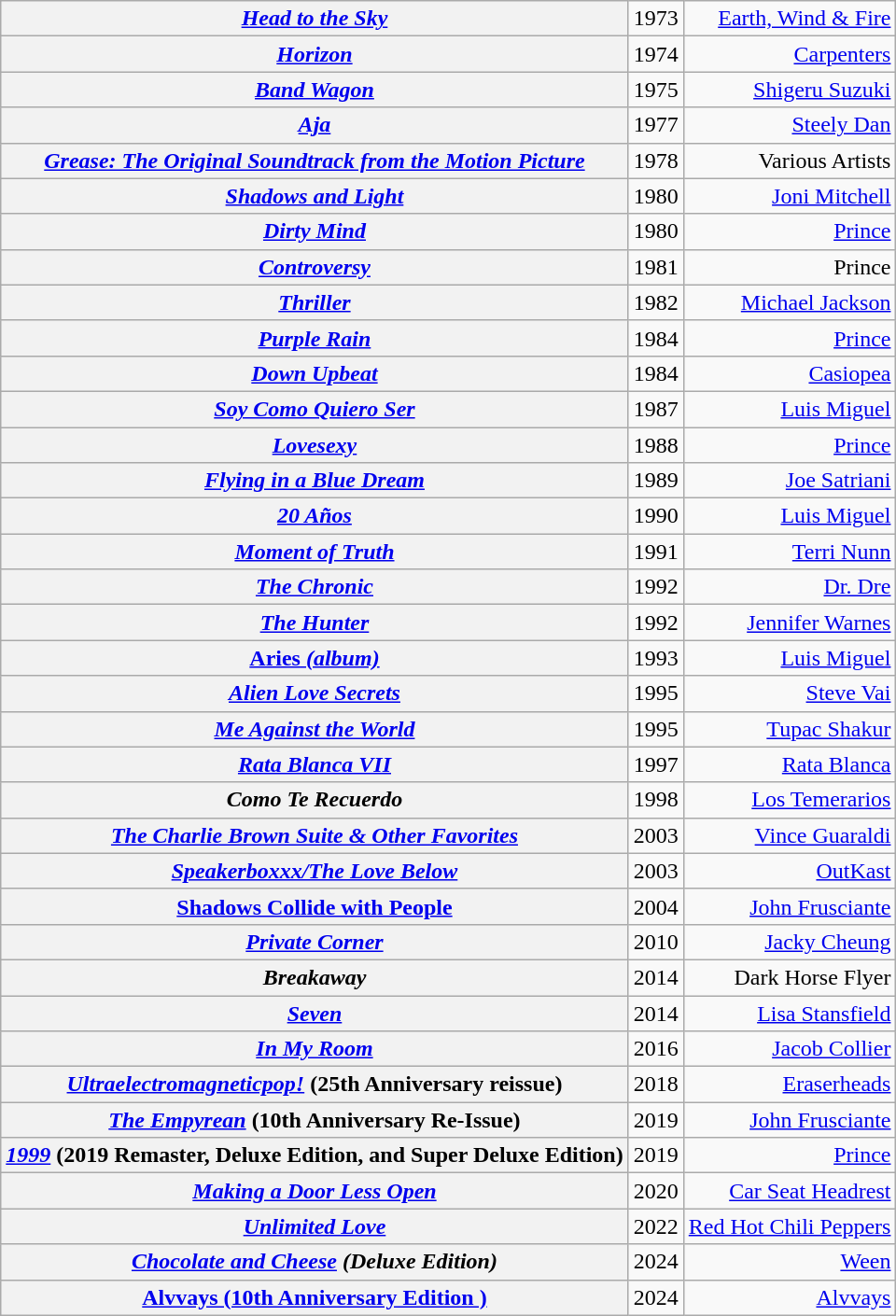<table class="wikitable plainrowheaders sortable">
<tr>
<th scope=row><em><a href='#'>Head to the Sky</a></em></th>
<td style="text-align:center;">1973</td>
<td style="text-align:right;"><a href='#'>Earth, Wind & Fire</a></td>
</tr>
<tr>
<th scope=row><em><a href='#'>Horizon</a></em></th>
<td style="text-align:center;">1974</td>
<td style="text-align:right;"><a href='#'>Carpenters</a></td>
</tr>
<tr>
<th scope=row><em><a href='#'>Band Wagon</a></em></th>
<td style="text-align:center;">1975</td>
<td style="text-align:right;"><a href='#'>Shigeru Suzuki</a></td>
</tr>
<tr>
<th scope=row><em><a href='#'>Aja</a></em></th>
<td style="text-align:center;">1977</td>
<td style="text-align:right;"><a href='#'>Steely Dan</a></td>
</tr>
<tr>
<th scope=row><em><a href='#'>Grease: The Original Soundtrack from the Motion Picture</a></em></th>
<td style="text-align:center;">1978</td>
<td style="text-align:right;">Various Artists</td>
</tr>
<tr>
<th scope=row><em><a href='#'>Shadows and Light</a></em></th>
<td style="text-align:center;">1980</td>
<td style="text-align:right;"><a href='#'>Joni Mitchell</a></td>
</tr>
<tr>
<th scope=row><em><a href='#'>Dirty Mind</a></em></th>
<td style="text-align:center;">1980</td>
<td style="text-align:right;"><a href='#'>Prince</a></td>
</tr>
<tr>
<th scope=row><em><a href='#'>Controversy</a></em></th>
<td style="text-align:center;">1981</td>
<td style="text-align:right;">Prince</td>
</tr>
<tr>
<th scope=row><em><a href='#'>Thriller</a></em></th>
<td style="text-align:center;">1982</td>
<td style="text-align:right;"><a href='#'>Michael Jackson</a></td>
</tr>
<tr>
<th scope=row><em><a href='#'>Purple Rain</a></em></th>
<td style="text-align:center;">1984</td>
<td style="text-align:right;"><a href='#'>Prince</a></td>
</tr>
<tr>
<th scope=row><em><a href='#'>Down Upbeat</a></em></th>
<td style="text-align:center;">1984</td>
<td style="text-align:right;"><a href='#'>Casiopea</a></td>
</tr>
<tr>
<th scope=row><em><a href='#'>Soy Como Quiero Ser</a></em></th>
<td style="text-align:center;">1987</td>
<td style="text-align:right;"><a href='#'>Luis Miguel</a></td>
</tr>
<tr>
<th scope=row><em><a href='#'>Lovesexy</a></em></th>
<td style="text-align:center;">1988</td>
<td style="text-align:right;"><a href='#'>Prince</a></td>
</tr>
<tr>
<th scope=row><em><a href='#'>Flying in a Blue Dream</a></em></th>
<td style="text-align:center;">1989</td>
<td style="text-align:right;"><a href='#'>Joe Satriani</a></td>
</tr>
<tr>
<th scope=row><em><a href='#'>20 Años</a></em></th>
<td style="text-align:center;">1990</td>
<td style="text-align:right;"><a href='#'>Luis Miguel</a></td>
</tr>
<tr>
<th scope=row><em><a href='#'>Moment of Truth</a></em></th>
<td style="text-align:center;">1991</td>
<td style="text-align:right;"><a href='#'>Terri Nunn</a></td>
</tr>
<tr>
<th scope=row><em><a href='#'>The Chronic</a></em></th>
<td style="text-align:center;">1992</td>
<td style="text-align:right;"><a href='#'>Dr. Dre</a></td>
</tr>
<tr>
<th scope=row><em><a href='#'>The Hunter</a></em></th>
<td style="text-align:center;">1992</td>
<td style="text-align:right;"><a href='#'>Jennifer Warnes</a></td>
</tr>
<tr>
<th scope=row><em><a href='#'></em>Aries<em> (album)</a></em></th>
<td style="text-align:center;">1993</td>
<td style="text-align:right;"><a href='#'>Luis Miguel</a></td>
</tr>
<tr>
<th scope=row><em><a href='#'>Alien Love Secrets</a></em></th>
<td style="text-align:center;">1995</td>
<td style="text-align:right;"><a href='#'>Steve Vai</a></td>
</tr>
<tr>
<th scope=row><em><a href='#'>Me Against the World</a></em></th>
<td style="text-align:center;">1995</td>
<td style="text-align:right;"><a href='#'>Tupac Shakur</a></td>
</tr>
<tr>
<th scope=row><em><a href='#'>Rata Blanca VII</a></em></th>
<td style="text-align:center;">1997</td>
<td style="text-align:right;"><a href='#'>Rata Blanca</a></td>
</tr>
<tr>
<th scope=row><em>Como Te Recuerdo</em></th>
<td style="text-align:center;">1998</td>
<td style="text-align:right;"><a href='#'>Los Temerarios</a></td>
</tr>
<tr>
<th scope=row><em><a href='#'>The Charlie Brown Suite & Other Favorites</a></em></th>
<td style="text-align:center;">2003</td>
<td style="text-align:right;"><a href='#'>Vince Guaraldi</a></td>
</tr>
<tr>
<th scope=row><em><a href='#'>Speakerboxxx/The Love Below</a></em></th>
<td style="text-align:center;">2003</td>
<td style="text-align:right;"><a href='#'>OutKast</a></td>
</tr>
<tr>
<th scope=row><a href='#'>Shadows Collide with People</a></th>
<td style="text-align:center;">2004</td>
<td style="text-align:right;"><a href='#'>John Frusciante</a></td>
</tr>
<tr>
<th scope=row><em><a href='#'>Private Corner</a></em></th>
<td style="text-align:center;">2010</td>
<td style="text-align:right;"><a href='#'>Jacky Cheung</a></td>
</tr>
<tr>
<th scope=row><em>Breakaway</em></th>
<td style="text-align:center;">2014</td>
<td style="text-align:right;">Dark Horse Flyer</td>
</tr>
<tr>
<th scope=row><em><a href='#'>Seven</a></em></th>
<td style="text-align:center;">2014</td>
<td style="text-align:right;"><a href='#'>Lisa Stansfield</a></td>
</tr>
<tr>
<th scope=row><em><a href='#'>In My Room</a></em></th>
<td style="text-align:center;">2016</td>
<td style="text-align:right;"><a href='#'>Jacob Collier</a></td>
</tr>
<tr>
<th scope=row><em><a href='#'>Ultraelectromagneticpop!</a></em> (25th Anniversary reissue)</th>
<td style="text-align:center;">2018</td>
<td style="text-align:right;"><a href='#'>Eraserheads</a></td>
</tr>
<tr>
<th scope=row><em><a href='#'>The Empyrean</a></em> (10th Anniversary Re-Issue)</th>
<td style="text-align:center;">2019</td>
<td style="text-align:right;"><a href='#'>John Frusciante</a></td>
</tr>
<tr>
<th scope=row><em><a href='#'>1999</a></em> (2019 Remaster, Deluxe Edition, and Super Deluxe Edition)</th>
<td style="text-align:center;">2019</td>
<td style="text-align:right;"><a href='#'>Prince</a></td>
</tr>
<tr>
<th scope=row><em><a href='#'>Making a Door Less Open</a></em></th>
<td style="text-align:center;">2020</td>
<td style="text-align:right;"><a href='#'>Car Seat Headrest</a></td>
</tr>
<tr>
<th scope=row><em><a href='#'>Unlimited Love</a></em></th>
<td style="text-align:center;">2022</td>
<td style="text-align:right;"><a href='#'>Red Hot Chili Peppers</a></td>
</tr>
<tr>
<th scope=row><em><a href='#'>Chocolate and Cheese</a> (Deluxe Edition)</em></th>
<td style="text-align:center;">2024</td>
<td style="text-align:right;"><a href='#'>Ween</a></td>
</tr>
<tr>
<th scope=row><a href='#'>Alvvays (10th Anniversary Edition )</a></th>
<td style="text-align:center;">2024</td>
<td style="text-align:right;"><a href='#'>Alvvays</a></td>
</tr>
</table>
